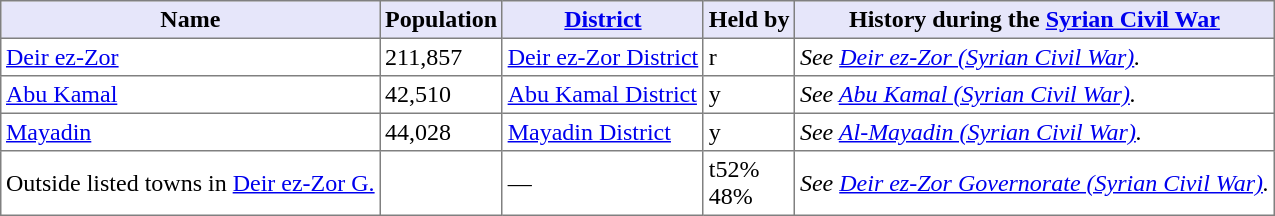<table class="toccolours sortable" border="1" cellpadding="3" style="border-collapse:collapse">
<tr style="background:lavender;">
<th>Name</th>
<th>Population</th>
<th><a href='#'>District</a></th>
<th>Held by</th>
<th>History during the <a href='#'>Syrian Civil War</a></th>
</tr>
<tr>
<td><a href='#'>Deir ez-Zor</a></td>
<td>211,857</td>
<td><a href='#'>Deir ez-Zor District</a></td>
<td><span>r</span></td>
<td><em>See <a href='#'>Deir ez-Zor (Syrian Civil War)</a>.</em></td>
</tr>
<tr>
<td><a href='#'>Abu Kamal</a></td>
<td>42,510</td>
<td><a href='#'>Abu Kamal District</a></td>
<td><span>y</span></td>
<td><em>See <a href='#'>Abu Kamal (Syrian Civil War)</a>.</em></td>
</tr>
<tr>
<td><a href='#'>Mayadin</a></td>
<td>44,028</td>
<td><a href='#'>Mayadin District</a></td>
<td><span>y</span></td>
<td><em>See <a href='#'>Al-Mayadin (Syrian Civil War)</a>.</em></td>
</tr>
<tr>
<td>Outside listed towns in <a href='#'>Deir ez-Zor G.</a></td>
<td></td>
<td>—</td>
<td><span>t</span>52%<br>48%</td>
<td><em>See <a href='#'>Deir ez-Zor Governorate (Syrian Civil War)</a>.</em></td>
</tr>
</table>
